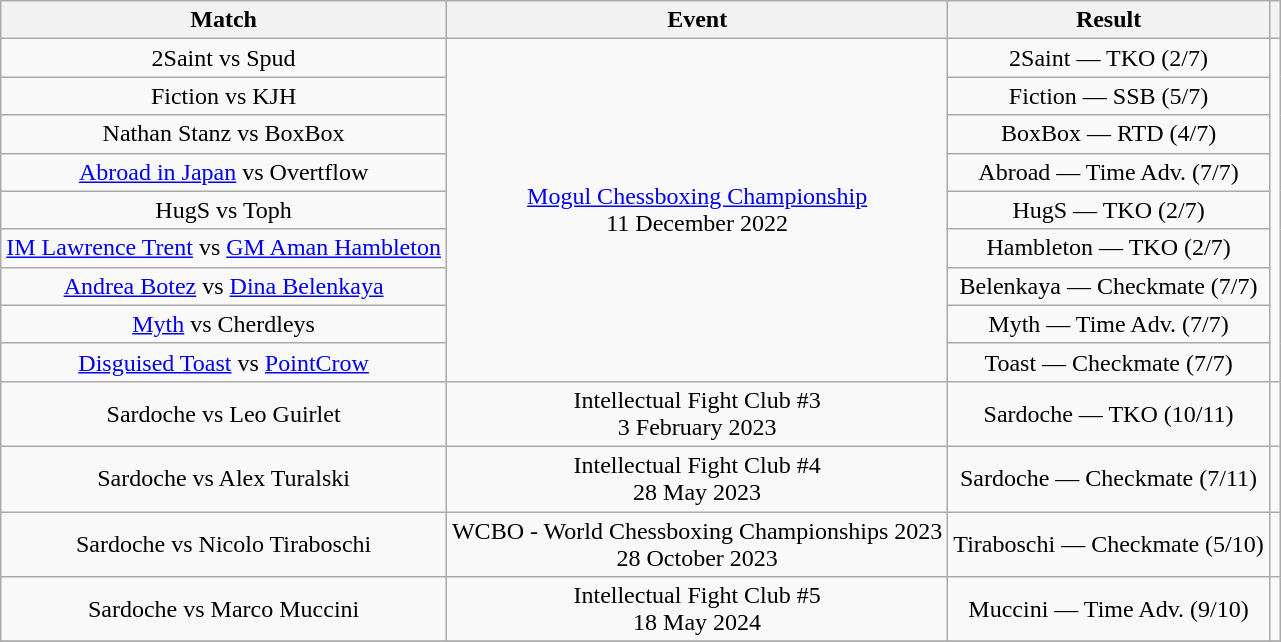<table class="wikitable sortable" style="text-align:center">
<tr>
<th>Match</th>
<th>Event</th>
<th>Result</th>
<th scope="col" class="unsortable"></th>
</tr>
<tr>
<td>2Saint vs Spud</td>
<td rowspan="9"><a href='#'>Mogul Chessboxing Championship</a> <br> 11 December 2022</td>
<td>2Saint — TKO (2/7)</td>
<td rowspan="9"></td>
</tr>
<tr>
<td>Fiction vs KJH</td>
<td>Fiction — SSB (5/7)</td>
</tr>
<tr>
<td>Nathan Stanz vs BoxBox</td>
<td>BoxBox — RTD (4/7)</td>
</tr>
<tr>
<td><a href='#'>Abroad in Japan</a> vs Overtflow</td>
<td>Abroad — Time Adv. (7/7)</td>
</tr>
<tr>
<td>HugS vs Toph</td>
<td>HugS — TKO (2/7)</td>
</tr>
<tr>
<td><a href='#'>IM Lawrence Trent</a> vs <a href='#'>GM Aman Hambleton</a></td>
<td>Hambleton — TKO (2/7)</td>
</tr>
<tr>
<td><a href='#'>Andrea Botez</a> vs <a href='#'>Dina Belenkaya</a></td>
<td>Belenkaya — Checkmate (7/7)</td>
</tr>
<tr>
<td><a href='#'>Myth</a> vs Cherdleys</td>
<td>Myth — Time Adv. (7/7)</td>
</tr>
<tr>
<td><a href='#'>Disguised Toast</a> vs <a href='#'>PointCrow</a></td>
<td>Toast — Checkmate (7/7)</td>
</tr>
<tr>
<td>Sardoche vs Leo Guirlet</td>
<td>Intellectual Fight Club #3 <br> 3 February 2023</td>
<td>Sardoche — TKO (10/11)</td>
<td></td>
</tr>
<tr>
<td>Sardoche vs Alex Turalski</td>
<td>Intellectual Fight Club #4 <br> 28 May 2023</td>
<td>Sardoche — Checkmate (7/11)</td>
<td></td>
</tr>
<tr>
<td>Sardoche vs Nicolo Tiraboschi</td>
<td>WCBO - World Chessboxing Championships 2023 <br> 28 October 2023</td>
<td>Tiraboschi — Checkmate (5/10)</td>
<td></td>
</tr>
<tr>
<td>Sardoche vs Marco Muccini</td>
<td>Intellectual Fight Club #5 <br> 18 May 2024</td>
<td>Muccini — Time Adv. (9/10)</td>
<td></td>
</tr>
<tr>
</tr>
</table>
